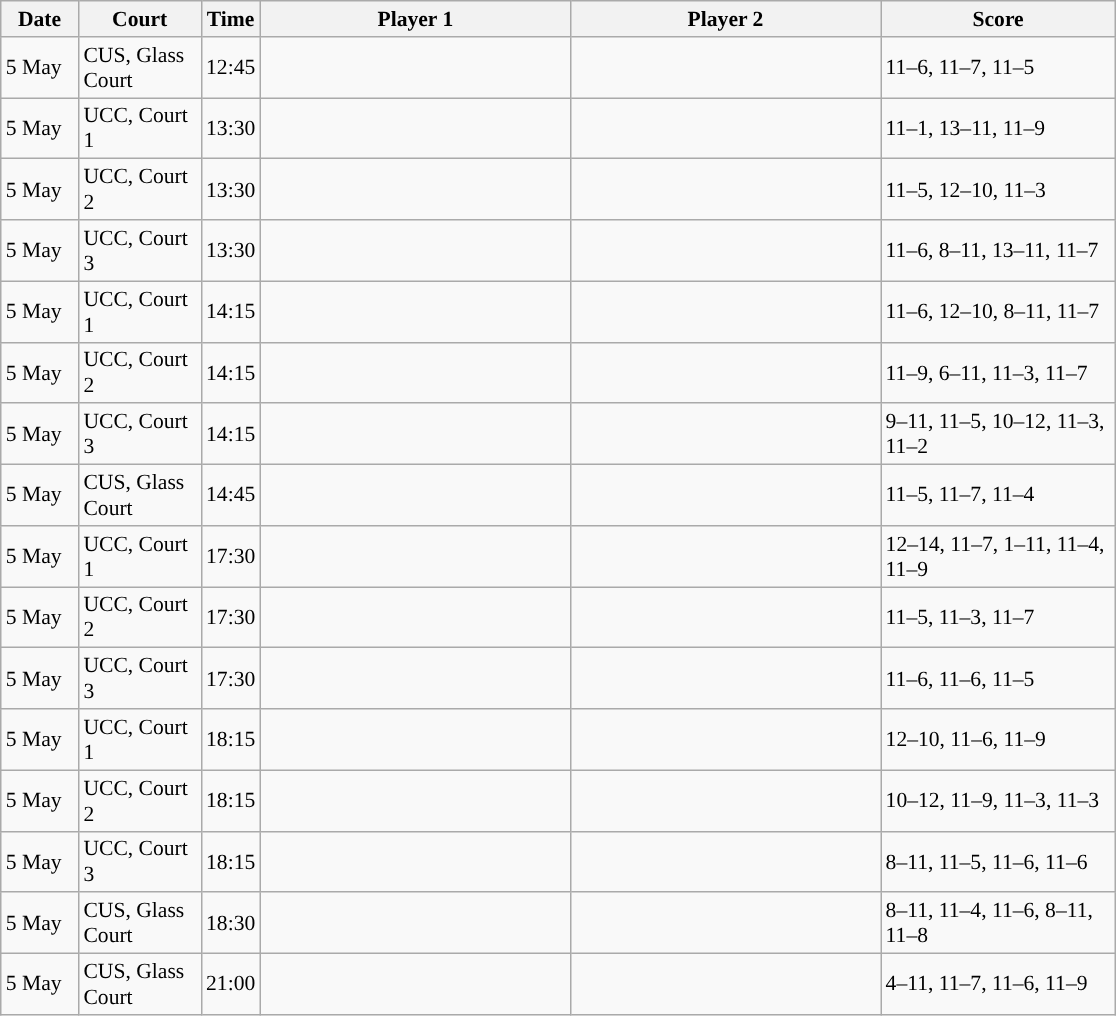<table class="sortable wikitable" style="font-size:90%">
<tr>
<th width="45" class="unsortable">Date</th>
<th width="75">Court</th>
<th width="30">Time</th>
<th width="200">Player 1</th>
<th width="200">Player 2</th>
<th width="150" class="unsortable">Score</th>
</tr>
<tr>
<td>5 May</td>
<td>CUS, Glass Court</td>
<td>12:45</td>
<td></td>
<td><strong></strong></td>
<td>11–6, 11–7, 11–5</td>
</tr>
<tr>
<td>5 May</td>
<td>UCC, Court 1</td>
<td>13:30</td>
<td><strong></strong></td>
<td></td>
<td>11–1, 13–11, 11–9</td>
</tr>
<tr>
<td>5 May</td>
<td>UCC, Court 2</td>
<td>13:30</td>
<td></td>
<td><strong></strong></td>
<td>11–5, 12–10, 11–3</td>
</tr>
<tr>
<td>5 May</td>
<td>UCC, Court 3</td>
<td>13:30</td>
<td><strong></strong></td>
<td></td>
<td>11–6, 8–11, 13–11, 11–7</td>
</tr>
<tr>
<td>5 May</td>
<td>UCC, Court 1</td>
<td>14:15</td>
<td><strong></strong></td>
<td></td>
<td>11–6, 12–10, 8–11, 11–7</td>
</tr>
<tr>
<td>5 May</td>
<td>UCC, Court 2</td>
<td>14:15</td>
<td></td>
<td><strong></strong></td>
<td>11–9, 6–11, 11–3, 11–7</td>
</tr>
<tr>
<td>5 May</td>
<td>UCC, Court 3</td>
<td>14:15</td>
<td></td>
<td><strong></strong></td>
<td>9–11, 11–5, 10–12, 11–3, 11–2</td>
</tr>
<tr>
<td>5 May</td>
<td>CUS, Glass Court</td>
<td>14:45</td>
<td></td>
<td><strong></strong></td>
<td>11–5, 11–7, 11–4</td>
</tr>
<tr>
<td>5 May</td>
<td>UCC, Court 1</td>
<td>17:30</td>
<td><strong></strong></td>
<td></td>
<td>12–14, 11–7, 1–11, 11–4, 11–9</td>
</tr>
<tr>
<td>5 May</td>
<td>UCC, Court 2</td>
<td>17:30</td>
<td><strong></strong></td>
<td></td>
<td>11–5, 11–3, 11–7</td>
</tr>
<tr>
<td>5 May</td>
<td>UCC, Court 3</td>
<td>17:30</td>
<td></td>
<td><strong></strong></td>
<td>11–6, 11–6, 11–5</td>
</tr>
<tr>
<td>5 May</td>
<td>UCC, Court 1</td>
<td>18:15</td>
<td><strong></strong></td>
<td></td>
<td>12–10, 11–6, 11–9</td>
</tr>
<tr>
<td>5 May</td>
<td>UCC, Court 2</td>
<td>18:15</td>
<td></td>
<td><strong></strong></td>
<td>10–12, 11–9, 11–3, 11–3</td>
</tr>
<tr>
<td>5 May</td>
<td>UCC, Court 3</td>
<td>18:15</td>
<td></td>
<td><strong></strong></td>
<td>8–11, 11–5, 11–6, 11–6</td>
</tr>
<tr>
<td>5 May</td>
<td>CUS, Glass Court</td>
<td>18:30</td>
<td><strong></strong></td>
<td></td>
<td>8–11, 11–4, 11–6, 8–11, 11–8</td>
</tr>
<tr>
<td>5 May</td>
<td>CUS, Glass Court</td>
<td>21:00</td>
<td><strong></strong></td>
<td></td>
<td>4–11, 11–7, 11–6, 11–9</td>
</tr>
</table>
